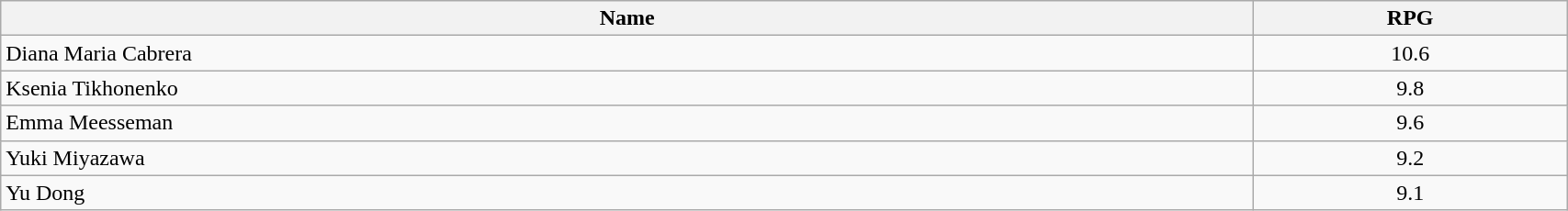<table class=wikitable width="90%">
<tr>
<th width="80%">Name</th>
<th width="20%">RPG</th>
</tr>
<tr>
<td> Diana Maria Cabrera</td>
<td align=center>10.6</td>
</tr>
<tr>
<td> Ksenia Tikhonenko</td>
<td align=center>9.8</td>
</tr>
<tr>
<td> Emma Meesseman</td>
<td align=center>9.6</td>
</tr>
<tr>
<td> Yuki Miyazawa</td>
<td align=center>9.2</td>
</tr>
<tr>
<td> Yu Dong</td>
<td align=center>9.1</td>
</tr>
</table>
